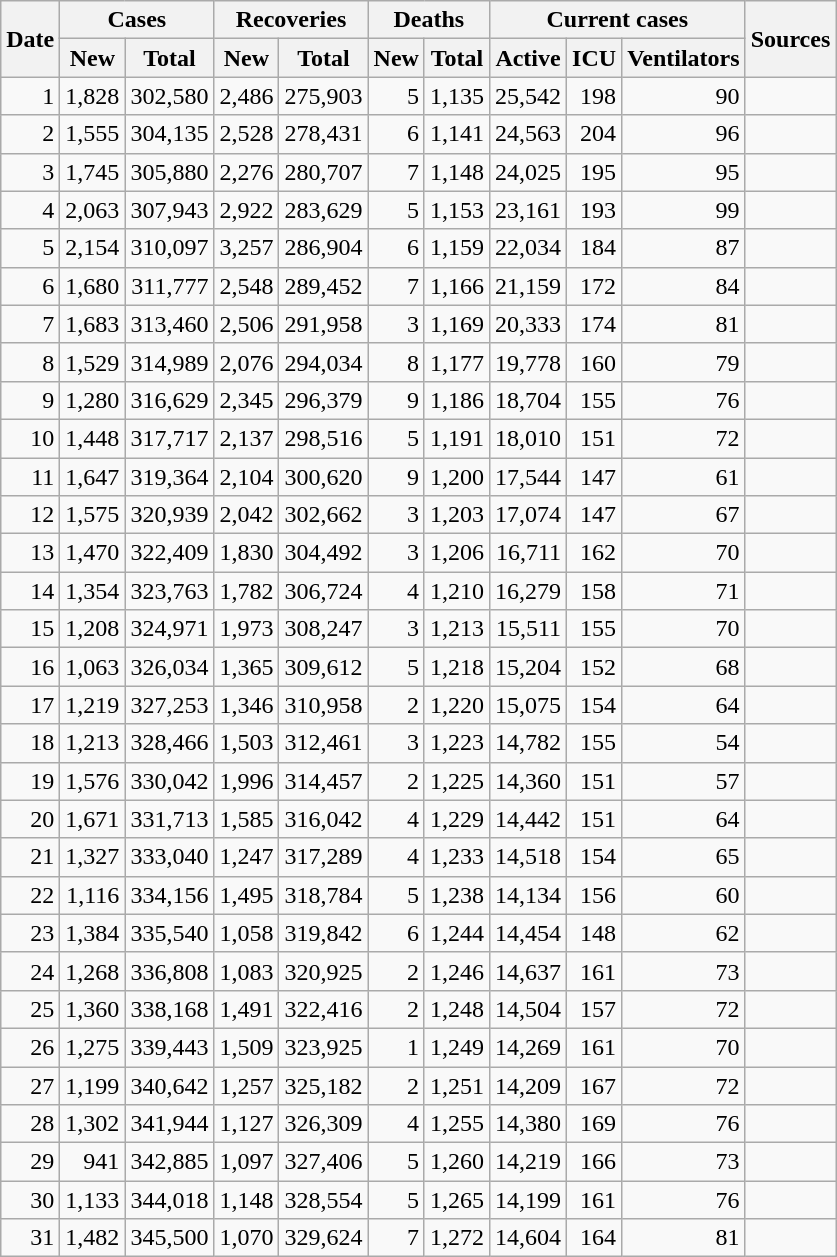<table class="wikitable sortable mw-collapsible mw-collapsed sticky-header-multi sort-under" style="text-align:right;">
<tr>
<th rowspan=2>Date</th>
<th colspan=2>Cases</th>
<th colspan=2>Recoveries</th>
<th colspan=2>Deaths</th>
<th colspan=3>Current cases</th>
<th rowspan=2 class="unsortable">Sources</th>
</tr>
<tr>
<th>New</th>
<th>Total</th>
<th>New</th>
<th>Total</th>
<th>New</th>
<th>Total</th>
<th>Active</th>
<th>ICU</th>
<th>Ventilators</th>
</tr>
<tr>
<td>1</td>
<td>1,828</td>
<td>302,580</td>
<td>2,486</td>
<td>275,903</td>
<td>5</td>
<td>1,135</td>
<td>25,542</td>
<td>198</td>
<td>90</td>
<td></td>
</tr>
<tr>
<td>2</td>
<td>1,555</td>
<td>304,135</td>
<td>2,528</td>
<td>278,431</td>
<td>6</td>
<td>1,141</td>
<td>24,563</td>
<td>204</td>
<td>96</td>
<td></td>
</tr>
<tr>
<td>3</td>
<td>1,745</td>
<td>305,880</td>
<td>2,276</td>
<td>280,707</td>
<td>7</td>
<td>1,148</td>
<td>24,025</td>
<td>195</td>
<td>95</td>
<td></td>
</tr>
<tr>
<td>4</td>
<td>2,063</td>
<td>307,943</td>
<td>2,922</td>
<td>283,629</td>
<td>5</td>
<td>1,153</td>
<td>23,161</td>
<td>193</td>
<td>99</td>
<td></td>
</tr>
<tr>
<td>5</td>
<td>2,154</td>
<td>310,097</td>
<td>3,257</td>
<td>286,904</td>
<td>6</td>
<td>1,159</td>
<td>22,034</td>
<td>184</td>
<td>87</td>
<td></td>
</tr>
<tr>
<td>6</td>
<td>1,680</td>
<td>311,777</td>
<td>2,548</td>
<td>289,452</td>
<td>7</td>
<td>1,166</td>
<td>21,159</td>
<td>172</td>
<td>84</td>
<td></td>
</tr>
<tr>
<td>7</td>
<td>1,683</td>
<td>313,460</td>
<td>2,506</td>
<td>291,958</td>
<td>3</td>
<td>1,169</td>
<td>20,333</td>
<td>174</td>
<td>81</td>
<td></td>
</tr>
<tr>
<td>8</td>
<td>1,529</td>
<td>314,989</td>
<td>2,076</td>
<td>294,034</td>
<td>8</td>
<td>1,177</td>
<td>19,778</td>
<td>160</td>
<td>79</td>
<td></td>
</tr>
<tr>
<td>9</td>
<td>1,280</td>
<td>316,629</td>
<td>2,345</td>
<td>296,379</td>
<td>9</td>
<td>1,186</td>
<td>18,704</td>
<td>155</td>
<td>76</td>
<td></td>
</tr>
<tr>
<td>10</td>
<td>1,448</td>
<td>317,717</td>
<td>2,137</td>
<td>298,516</td>
<td>5</td>
<td>1,191</td>
<td>18,010</td>
<td>151</td>
<td>72</td>
<td></td>
</tr>
<tr>
<td>11</td>
<td>1,647</td>
<td>319,364</td>
<td>2,104</td>
<td>300,620</td>
<td>9</td>
<td>1,200</td>
<td>17,544</td>
<td>147</td>
<td>61</td>
<td></td>
</tr>
<tr>
<td>12</td>
<td>1,575</td>
<td>320,939</td>
<td>2,042</td>
<td>302,662</td>
<td>3</td>
<td>1,203</td>
<td>17,074</td>
<td>147</td>
<td>67</td>
<td></td>
</tr>
<tr>
<td>13</td>
<td>1,470</td>
<td>322,409</td>
<td>1,830</td>
<td>304,492</td>
<td>3</td>
<td>1,206</td>
<td>16,711</td>
<td>162</td>
<td>70</td>
<td></td>
</tr>
<tr>
<td>14</td>
<td>1,354</td>
<td>323,763</td>
<td>1,782</td>
<td>306,724</td>
<td>4</td>
<td>1,210</td>
<td>16,279</td>
<td>158</td>
<td>71</td>
<td></td>
</tr>
<tr>
<td>15</td>
<td>1,208</td>
<td>324,971</td>
<td>1,973</td>
<td>308,247</td>
<td>3</td>
<td>1,213</td>
<td>15,511</td>
<td>155</td>
<td>70</td>
<td></td>
</tr>
<tr>
<td>16</td>
<td>1,063</td>
<td>326,034</td>
<td>1,365</td>
<td>309,612</td>
<td>5</td>
<td>1,218</td>
<td>15,204</td>
<td>152</td>
<td>68</td>
<td></td>
</tr>
<tr>
<td>17</td>
<td>1,219</td>
<td>327,253</td>
<td>1,346</td>
<td>310,958</td>
<td>2</td>
<td>1,220</td>
<td>15,075</td>
<td>154</td>
<td>64</td>
<td></td>
</tr>
<tr>
<td>18</td>
<td>1,213</td>
<td>328,466</td>
<td>1,503</td>
<td>312,461</td>
<td>3</td>
<td>1,223</td>
<td>14,782</td>
<td>155</td>
<td>54</td>
<td></td>
</tr>
<tr>
<td>19</td>
<td>1,576</td>
<td>330,042</td>
<td>1,996</td>
<td>314,457</td>
<td>2</td>
<td>1,225</td>
<td>14,360</td>
<td>151</td>
<td>57</td>
<td></td>
</tr>
<tr>
<td>20</td>
<td>1,671</td>
<td>331,713</td>
<td>1,585</td>
<td>316,042</td>
<td>4</td>
<td>1,229</td>
<td>14,442</td>
<td>151</td>
<td>64</td>
<td></td>
</tr>
<tr>
<td>21</td>
<td>1,327</td>
<td>333,040</td>
<td>1,247</td>
<td>317,289</td>
<td>4</td>
<td>1,233</td>
<td>14,518</td>
<td>154</td>
<td>65</td>
<td></td>
</tr>
<tr>
<td>22</td>
<td>1,116</td>
<td>334,156</td>
<td>1,495</td>
<td>318,784</td>
<td>5</td>
<td>1,238</td>
<td>14,134</td>
<td>156</td>
<td>60</td>
<td></td>
</tr>
<tr>
<td>23</td>
<td>1,384</td>
<td>335,540</td>
<td>1,058</td>
<td>319,842</td>
<td>6</td>
<td>1,244</td>
<td>14,454</td>
<td>148</td>
<td>62</td>
<td></td>
</tr>
<tr>
<td>24</td>
<td>1,268</td>
<td>336,808</td>
<td>1,083</td>
<td>320,925</td>
<td>2</td>
<td>1,246</td>
<td>14,637</td>
<td>161</td>
<td>73</td>
<td></td>
</tr>
<tr>
<td>25</td>
<td>1,360</td>
<td>338,168</td>
<td>1,491</td>
<td>322,416</td>
<td>2</td>
<td>1,248</td>
<td>14,504</td>
<td>157</td>
<td>72</td>
<td></td>
</tr>
<tr>
<td>26</td>
<td>1,275</td>
<td>339,443</td>
<td>1,509</td>
<td>323,925</td>
<td>1</td>
<td>1,249</td>
<td>14,269</td>
<td>161</td>
<td>70</td>
<td></td>
</tr>
<tr>
<td>27</td>
<td>1,199</td>
<td>340,642</td>
<td>1,257</td>
<td>325,182</td>
<td>2</td>
<td>1,251</td>
<td>14,209</td>
<td>167</td>
<td>72</td>
<td></td>
</tr>
<tr>
<td>28</td>
<td>1,302</td>
<td>341,944</td>
<td>1,127</td>
<td>326,309</td>
<td>4</td>
<td>1,255</td>
<td>14,380</td>
<td>169</td>
<td>76</td>
<td></td>
</tr>
<tr>
<td>29</td>
<td>941</td>
<td>342,885</td>
<td>1,097</td>
<td>327,406</td>
<td>5</td>
<td>1,260</td>
<td>14,219</td>
<td>166</td>
<td>73</td>
<td></td>
</tr>
<tr>
<td>30</td>
<td>1,133</td>
<td>344,018</td>
<td>1,148</td>
<td>328,554</td>
<td>5</td>
<td>1,265</td>
<td>14,199</td>
<td>161</td>
<td>76</td>
<td></td>
</tr>
<tr>
<td>31</td>
<td>1,482</td>
<td>345,500</td>
<td>1,070</td>
<td>329,624</td>
<td>7</td>
<td>1,272</td>
<td>14,604</td>
<td>164</td>
<td>81</td>
<td></td>
</tr>
</table>
